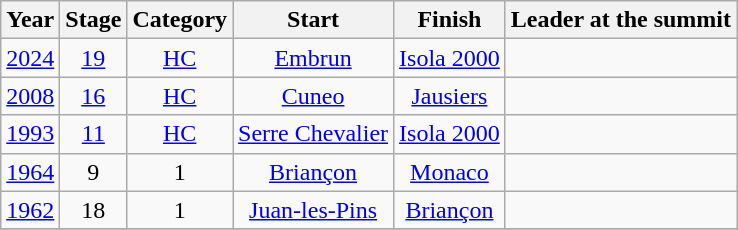<table class="wikitable" style="text-align: center;">
<tr>
<th>Year</th>
<th>Stage</th>
<th>Category</th>
<th>Start</th>
<th>Finish</th>
<th>Leader at the summit</th>
</tr>
<tr>
<td><a href='#'>2024</a></td>
<td><a href='#'>19</a></td>
<td><a href='#'>HC</a></td>
<td><a href='#'>Embrun</a></td>
<td><a href='#'>Isola 2000</a></td>
<td align=left></td>
</tr>
<tr>
<td><a href='#'>2008</a></td>
<td><a href='#'>16</a></td>
<td><a href='#'>HC</a></td>
<td><a href='#'>Cuneo</a></td>
<td><a href='#'>Jausiers</a></td>
<td align=left></td>
</tr>
<tr>
<td><a href='#'>1993</a></td>
<td><a href='#'>11</a></td>
<td><a href='#'>HC</a></td>
<td><a href='#'>Serre Chevalier</a></td>
<td><a href='#'>Isola 2000</a></td>
<td align=left></td>
</tr>
<tr>
<td><a href='#'>1964</a></td>
<td>9</td>
<td>1</td>
<td><a href='#'>Briançon</a></td>
<td><a href='#'>Monaco</a></td>
<td align=left></td>
</tr>
<tr>
<td><a href='#'>1962</a></td>
<td>18</td>
<td>1</td>
<td><a href='#'>Juan-les-Pins</a></td>
<td><a href='#'>Briançon</a></td>
<td align=left></td>
</tr>
<tr>
</tr>
</table>
